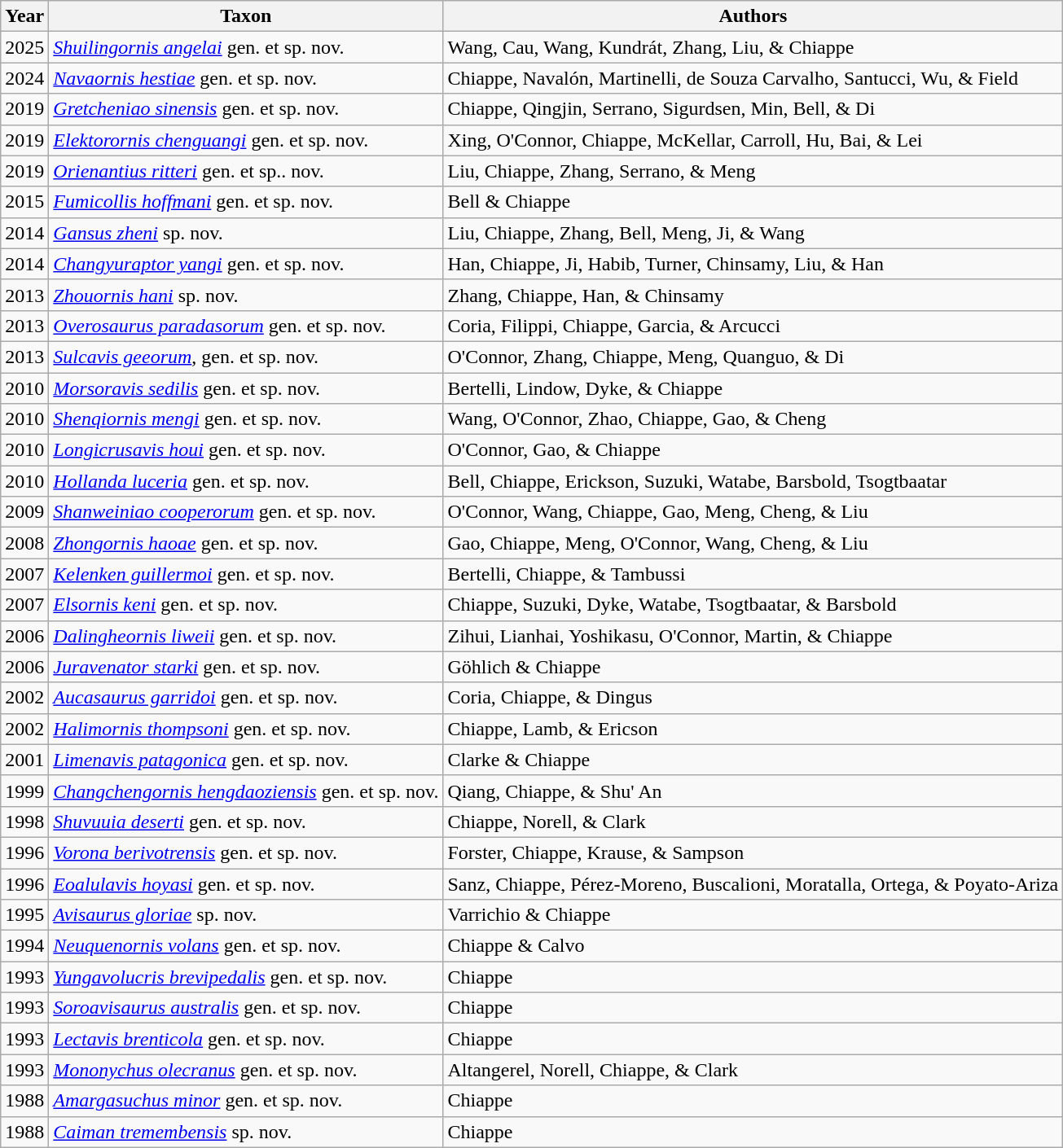<table class="wikitable sortable">
<tr>
<th>Year</th>
<th>Taxon</th>
<th>Authors</th>
</tr>
<tr>
<td>2025</td>
<td><em><a href='#'>Shuilingornis angelai</a></em> gen. et sp. nov.</td>
<td>Wang, Cau, Wang, Kundrát, Zhang, Liu, & Chiappe</td>
</tr>
<tr>
<td>2024</td>
<td><a href='#'><em>Navaornis hestiae</em></a> gen. et sp. nov.</td>
<td>Chiappe, Navalón, Martinelli, de Souza Carvalho, Santucci, Wu, & Field</td>
</tr>
<tr>
<td>2019</td>
<td><em><a href='#'>Gretcheniao sinensis</a></em> gen. et sp. nov.</td>
<td>Chiappe, Qingjin, Serrano, Sigurdsen, Min, Bell, & Di</td>
</tr>
<tr>
<td>2019</td>
<td><em><a href='#'>Elektorornis chenguangi</a></em> gen. et sp. nov.</td>
<td>Xing, O'Connor, Chiappe, McKellar, Carroll, Hu, Bai, & Lei</td>
</tr>
<tr>
<td>2019</td>
<td><em><a href='#'>Orienantius ritteri</a></em> gen. et sp.. nov.</td>
<td>Liu, Chiappe, Zhang, Serrano, & Meng</td>
</tr>
<tr>
<td>2015</td>
<td><em><a href='#'>Fumicollis hoffmani</a></em> gen. et sp. nov.</td>
<td>Bell & Chiappe</td>
</tr>
<tr>
<td>2014</td>
<td><em><a href='#'>Gansus zheni</a></em> sp. nov.</td>
<td>Liu, Chiappe, Zhang, Bell, Meng, Ji, & Wang</td>
</tr>
<tr>
<td>2014</td>
<td><em><a href='#'>Changyuraptor yangi</a></em> gen. et sp. nov.</td>
<td>Han, Chiappe, Ji, Habib, Turner, Chinsamy, Liu, & Han</td>
</tr>
<tr>
<td>2013</td>
<td><em><a href='#'>Zhouornis hani</a></em> sp. nov.</td>
<td>Zhang, Chiappe, Han, & Chinsamy</td>
</tr>
<tr>
<td>2013</td>
<td><em><a href='#'>Overosaurus paradasorum</a></em> gen. et sp. nov.</td>
<td>Coria, Filippi, Chiappe, Garcia, & Arcucci</td>
</tr>
<tr>
<td>2013</td>
<td><em><a href='#'>Sulcavis geeorum</a></em>, gen. et sp. nov.</td>
<td>O'Connor, Zhang, Chiappe, Meng, Quanguo, & Di</td>
</tr>
<tr>
<td>2010</td>
<td><em><a href='#'>Morsoravis sedilis</a></em> gen. et sp. nov.</td>
<td>Bertelli, Lindow, Dyke, & Chiappe</td>
</tr>
<tr>
<td>2010</td>
<td><em><a href='#'>Shenqiornis mengi</a></em> gen. et sp. nov.</td>
<td>Wang, O'Connor, Zhao, Chiappe, Gao, & Cheng</td>
</tr>
<tr>
<td>2010</td>
<td><em><a href='#'>Longicrusavis houi</a></em> gen. et sp. nov.</td>
<td>O'Connor, Gao, & Chiappe</td>
</tr>
<tr>
<td>2010</td>
<td><em><a href='#'>Hollanda luceria</a></em> gen. et  sp. nov.</td>
<td>Bell, Chiappe, Erickson, Suzuki, Watabe, Barsbold, Tsogtbaatar</td>
</tr>
<tr>
<td>2009</td>
<td><em><a href='#'>Shanweiniao cooperorum</a></em> gen. et sp. nov.</td>
<td>O'Connor, Wang, Chiappe, Gao, Meng, Cheng, & Liu</td>
</tr>
<tr>
<td>2008</td>
<td><em><a href='#'>Zhongornis haoae</a></em> gen. et sp. nov.</td>
<td>Gao, Chiappe, Meng, O'Connor, Wang, Cheng, & Liu</td>
</tr>
<tr>
<td>2007</td>
<td><em><a href='#'>Kelenken guillermoi</a></em> gen. et sp. nov.</td>
<td>Bertelli, Chiappe, & Tambussi</td>
</tr>
<tr>
<td>2007</td>
<td><em><a href='#'>Elsornis keni</a></em> gen. et sp. nov.</td>
<td>Chiappe, Suzuki, Dyke, Watabe, Tsogtbaatar, & Barsbold</td>
</tr>
<tr>
<td>2006</td>
<td><em><a href='#'>Dalingheornis liweii</a></em> gen. et sp. nov.</td>
<td>Zihui, Lianhai, Yoshikasu, O'Connor, Martin, & Chiappe</td>
</tr>
<tr>
<td>2006</td>
<td><em><a href='#'>Juravenator starki</a></em> gen. et sp. nov.</td>
<td>Göhlich & Chiappe</td>
</tr>
<tr>
<td>2002</td>
<td><em><a href='#'>Aucasaurus garridoi</a></em> gen. et sp. nov.</td>
<td>Coria, Chiappe, & Dingus</td>
</tr>
<tr>
<td>2002</td>
<td><em><a href='#'>Halimornis thompsoni</a></em> gen. et sp. nov.</td>
<td>Chiappe, Lamb, & Ericson</td>
</tr>
<tr>
<td>2001</td>
<td><em><a href='#'>Limenavis patagonica</a></em> gen. et sp. nov.</td>
<td>Clarke & Chiappe</td>
</tr>
<tr>
<td>1999</td>
<td><em><a href='#'>Changchengornis hengdaoziensis</a></em> gen. et sp. nov.</td>
<td>Qiang, Chiappe, & Shu' An</td>
</tr>
<tr>
<td>1998</td>
<td><em><a href='#'>Shuvuuia deserti</a></em> gen. et sp. nov.</td>
<td>Chiappe, Norell, & Clark</td>
</tr>
<tr>
<td>1996</td>
<td><em><a href='#'>Vorona berivotrensis</a></em> gen. et sp. nov.</td>
<td>Forster, Chiappe, Krause, & Sampson</td>
</tr>
<tr>
<td>1996</td>
<td><em><a href='#'>Eoalulavis hoyasi</a></em> gen. et sp. nov.</td>
<td>Sanz, Chiappe, Pérez-Moreno, Buscalioni, Moratalla, Ortega, & Poyato-Ariza</td>
</tr>
<tr>
<td>1995</td>
<td><em><a href='#'>Avisaurus gloriae</a></em> sp. nov.</td>
<td>Varrichio & Chiappe</td>
</tr>
<tr>
<td>1994</td>
<td><em><a href='#'>Neuquenornis volans</a></em> gen. et sp. nov.</td>
<td>Chiappe & Calvo</td>
</tr>
<tr>
<td>1993</td>
<td><em><a href='#'>Yungavolucris brevipedalis</a></em> gen. et sp. nov.</td>
<td>Chiappe</td>
</tr>
<tr>
<td>1993</td>
<td><em><a href='#'>Soroavisaurus australis</a></em> gen. et sp. nov.</td>
<td>Chiappe</td>
</tr>
<tr>
<td>1993</td>
<td><em><a href='#'>Lectavis brenticola</a></em> gen. et sp. nov.</td>
<td>Chiappe</td>
</tr>
<tr>
<td>1993</td>
<td><em><a href='#'>Mononychus olecranus</a></em> gen. et sp. nov.</td>
<td>Altangerel, Norell, Chiappe, & Clark</td>
</tr>
<tr>
<td>1988</td>
<td><em><a href='#'>Amargasuchus minor</a></em> gen. et sp. nov.</td>
<td>Chiappe</td>
</tr>
<tr>
<td>1988</td>
<td><em><a href='#'>Caiman tremembensis</a></em> sp. nov.</td>
<td>Chiappe</td>
</tr>
</table>
